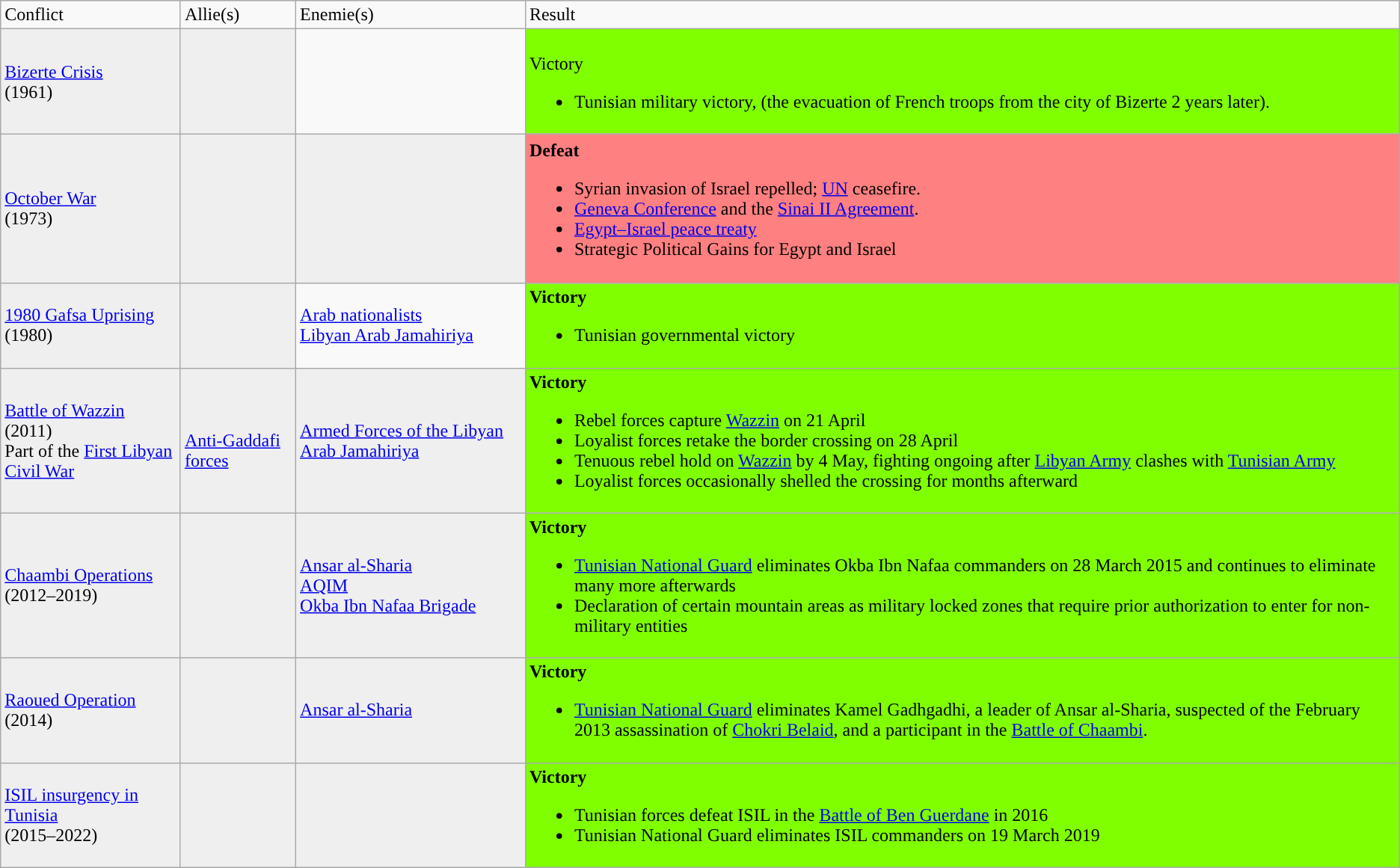<table class="wikitable">
<tr>
<td>Conflict</td>
<td>Allie(s)</td>
<td>Enemie(s)</td>
<td>Result</td>
</tr>
<tr>
<td style="background:#efefef"><a href='#'>Bizerte Crisis</a><br>(1961)</td>
<td style="background:#efefef"></td>
<td style="background:#"></td>
<td style="background:#80FF00"><br>Victory<ul><li>Tunisian military victory, (the evacuation of French troops from the city of Bizerte 2 years later).</li></ul></td>
</tr>
<tr>
<td style="background:#efefef"><a href='#'>October War</a> <br>(1973)</td>
<td style="background:#efefef"><br> <br> <br><br><br><br><br></td>
<td style="background:#efefef"></td>
<td style="background:#FF8080"><strong>Defeat</strong><br><ul><li>Syrian invasion of Israel repelled; <a href='#'>UN</a> ceasefire.</li><li><a href='#'>Geneva Conference</a> and the <a href='#'>Sinai II Agreement</a>.</li><li><a href='#'>Egypt–Israel peace treaty</a></li><li>Strategic Political Gains for Egypt and Israel</li></ul></td>
</tr>
<tr>
<td style="background:#efefef"><a href='#'>1980 Gafsa Uprising</a><br>(1980)</td>
<td style="background:#efefef"></td>
<td style="background:#"> <a href='#'>Arab nationalists</a><br> <a href='#'>Libyan Arab Jamahiriya</a></td>
<td style="background:#80FF00"><strong>Victory</strong><br><ul><li>Tunisian governmental victory</li></ul></td>
</tr>
<tr>
<td style="background:#efefef"><a href='#'>Battle of Wazzin</a><br>(2011)<br>Part of the <a href='#'>First Libyan Civil War</a></td>
<td style="background:#efefef"><br> <a href='#'>Anti-Gaddafi forces</a></td>
<td style="background:#efefef"> <a href='#'>Armed Forces of the Libyan Arab Jamahiriya</a></td>
<td style="background:#80FF00"><strong>Victory</strong><br><ul><li>Rebel forces capture <a href='#'>Wazzin</a> on 21 April</li><li>Loyalist forces retake the border crossing on 28 April</li><li>Tenuous rebel hold on <a href='#'>Wazzin</a> by 4 May, fighting ongoing after <a href='#'>Libyan Army</a> clashes with <a href='#'>Tunisian Army</a></li><li>Loyalist forces occasionally shelled the crossing for months afterward</li></ul></td>
</tr>
<tr>
<td style="background:#efefef"><a href='#'>Chaambi Operations</a><br>(2012–2019)</td>
<td style="background:#efefef"></td>
<td style="background:#efefef"> <a href='#'>Ansar al-Sharia</a><br> <a href='#'>AQIM</a><br> <a href='#'>Okba Ibn Nafaa Brigade</a></td>
<td style="background:#80FF00"><strong>Victory</strong><br><ul><li><a href='#'>Tunisian National Guard</a> eliminates Okba Ibn Nafaa commanders on 28 March 2015 and continues to eliminate many more afterwards</li><li>Declaration of certain mountain areas as military locked zones that require prior authorization to enter for non-military entities</li></ul></td>
</tr>
<tr>
<td style="background:#efefef"><a href='#'>Raoued Operation</a><br>(2014)</td>
<td style="background:#efefef"></td>
<td style="background:#efefef"> <a href='#'>Ansar al-Sharia</a></td>
<td style="background:#80FF00"><strong>Victory</strong><br><ul><li><a href='#'>Tunisian National Guard</a> eliminates Kamel Gadhgadhi, a leader of Ansar al-Sharia, suspected of the February 2013 assassination of <a href='#'>Chokri Belaid</a>, and a participant in the <a href='#'>Battle of Chaambi</a>.</li></ul></td>
</tr>
<tr>
<td style="background:#efefef"><a href='#'>ISIL insurgency in Tunisia</a><br>(2015–2022)</td>
<td style="background:#efefef"></td>
<td style="background:#efefef"></td>
<td style="background:#80FF00"><strong>Victory</strong><br><ul><li>Tunisian forces defeat ISIL in the <a href='#'>Battle of Ben Guerdane</a> in 2016</li><li>Tunisian National Guard eliminates ISIL commanders on 19 March 2019</li></ul></td>
</tr>
</table>
